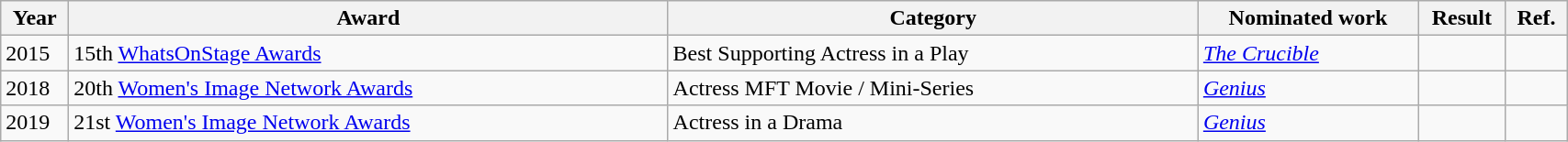<table width="90%" class="wikitable">
<tr>
<th width="10">Year</th>
<th width="340">Award</th>
<th width="300">Category</th>
<th width="120">Nominated work</th>
<th width="30">Result</th>
<th width="10">Ref.</th>
</tr>
<tr>
<td>2015</td>
<td>15th <a href='#'>WhatsOnStage Awards</a></td>
<td>Best Supporting Actress in a Play</td>
<td><em><a href='#'>The Crucible</a></em></td>
<td></td>
<td></td>
</tr>
<tr>
<td>2018</td>
<td>20th <a href='#'>Women's Image Network Awards</a></td>
<td>Actress MFT Movie / Mini-Series</td>
<td><a href='#'><em>Genius</em></a></td>
<td></td>
<td></td>
</tr>
<tr>
<td>2019</td>
<td>21st <a href='#'>Women's Image Network Awards</a></td>
<td>Actress in a Drama</td>
<td><a href='#'><em>Genius</em></a></td>
<td></td>
<td></td>
</tr>
</table>
